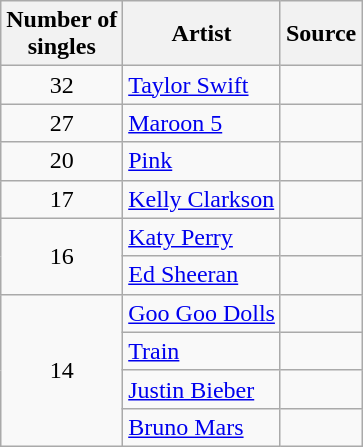<table class="wikitable">
<tr>
<th>Number of <br>singles</th>
<th>Artist</th>
<th>Source</th>
</tr>
<tr>
<td style="text-align:center;">32</td>
<td><a href='#'>Taylor Swift</a></td>
<td></td>
</tr>
<tr>
<td style="text-align:center;">27</td>
<td><a href='#'>Maroon 5</a></td>
<td></td>
</tr>
<tr>
<td style="text-align:center;">20</td>
<td><a href='#'>Pink</a></td>
<td></td>
</tr>
<tr>
<td style="text-align:center;">17</td>
<td><a href='#'>Kelly Clarkson</a></td>
<td></td>
</tr>
<tr>
<td style="text-align:center;" rowspan="2">16</td>
<td><a href='#'>Katy Perry</a></td>
<td></td>
</tr>
<tr>
<td><a href='#'>Ed Sheeran</a></td>
<td></td>
</tr>
<tr>
<td style="text-align:center;" rowspan="4">14</td>
<td><a href='#'>Goo Goo Dolls</a></td>
<td></td>
</tr>
<tr>
<td><a href='#'>Train</a></td>
<td></td>
</tr>
<tr>
<td><a href='#'>Justin Bieber</a></td>
<td></td>
</tr>
<tr>
<td><a href='#'>Bruno Mars</a></td>
<td></td>
</tr>
</table>
